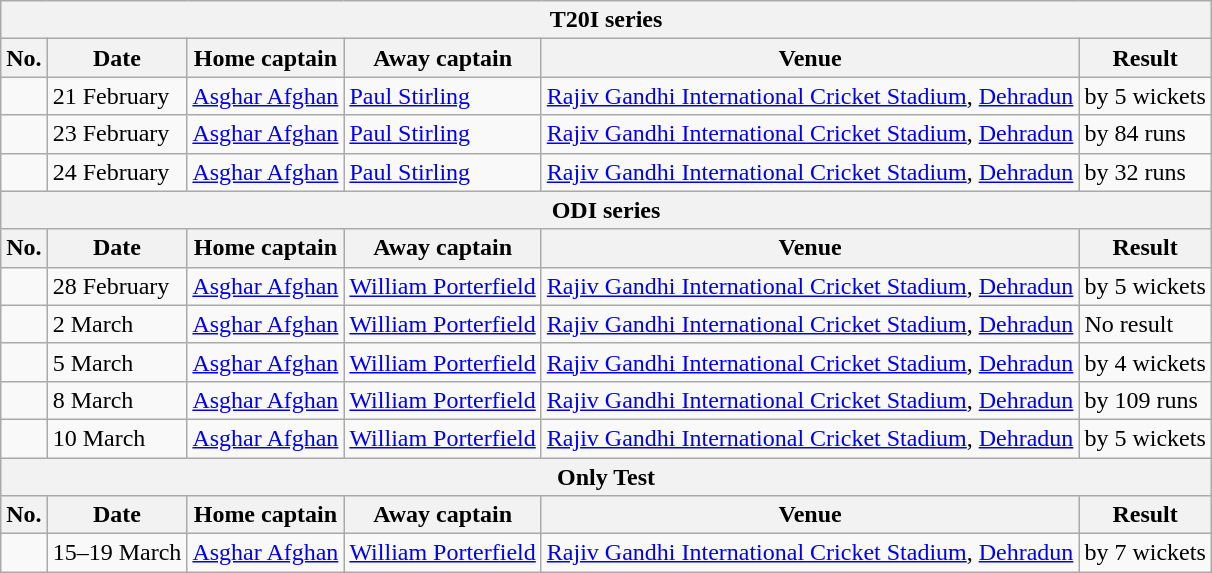<table class="wikitable">
<tr>
<th colspan="6">T20I series</th>
</tr>
<tr>
<th>No.</th>
<th>Date</th>
<th>Home captain</th>
<th>Away captain</th>
<th>Venue</th>
<th>Result</th>
</tr>
<tr>
<td></td>
<td>21 February</td>
<td><a href='#'>Asghar Afghan</a></td>
<td><a href='#'>Paul Stirling</a></td>
<td><a href='#'>Rajiv Gandhi International Cricket Stadium</a>, <a href='#'>Dehradun</a></td>
<td> by 5 wickets</td>
</tr>
<tr>
<td></td>
<td>23 February</td>
<td><a href='#'>Asghar Afghan</a></td>
<td><a href='#'>Paul Stirling</a></td>
<td><a href='#'>Rajiv Gandhi International Cricket Stadium</a>, <a href='#'>Dehradun</a></td>
<td> by 84 runs</td>
</tr>
<tr>
<td></td>
<td>24 February</td>
<td><a href='#'>Asghar Afghan</a></td>
<td><a href='#'>Paul Stirling</a></td>
<td><a href='#'>Rajiv Gandhi International Cricket Stadium</a>, <a href='#'>Dehradun</a></td>
<td> by 32 runs</td>
</tr>
<tr>
<th colspan="6">ODI series</th>
</tr>
<tr>
<th>No.</th>
<th>Date</th>
<th>Home captain</th>
<th>Away captain</th>
<th>Venue</th>
<th>Result</th>
</tr>
<tr>
<td></td>
<td>28 February</td>
<td><a href='#'>Asghar Afghan</a></td>
<td><a href='#'>William Porterfield</a></td>
<td><a href='#'>Rajiv Gandhi International Cricket Stadium</a>, <a href='#'>Dehradun</a></td>
<td> by 5 wickets</td>
</tr>
<tr>
<td></td>
<td>2 March</td>
<td><a href='#'>Asghar Afghan</a></td>
<td><a href='#'>William Porterfield</a></td>
<td><a href='#'>Rajiv Gandhi International Cricket Stadium</a>, <a href='#'>Dehradun</a></td>
<td>No result</td>
</tr>
<tr>
<td></td>
<td>5 March</td>
<td><a href='#'>Asghar Afghan</a></td>
<td><a href='#'>William Porterfield</a></td>
<td><a href='#'>Rajiv Gandhi International Cricket Stadium</a>, <a href='#'>Dehradun</a></td>
<td> by 4 wickets</td>
</tr>
<tr>
<td></td>
<td>8 March</td>
<td><a href='#'>Asghar Afghan</a></td>
<td><a href='#'>William Porterfield</a></td>
<td><a href='#'>Rajiv Gandhi International Cricket Stadium</a>, <a href='#'>Dehradun</a></td>
<td> by 109 runs</td>
</tr>
<tr>
<td></td>
<td>10 March</td>
<td><a href='#'>Asghar Afghan</a></td>
<td><a href='#'>William Porterfield</a></td>
<td><a href='#'>Rajiv Gandhi International Cricket Stadium</a>, <a href='#'>Dehradun</a></td>
<td> by 5 wickets</td>
</tr>
<tr>
<th colspan="6">Only Test</th>
</tr>
<tr>
<th>No.</th>
<th>Date</th>
<th>Home captain</th>
<th>Away captain</th>
<th>Venue</th>
<th>Result</th>
</tr>
<tr>
<td></td>
<td>15–19 March</td>
<td><a href='#'>Asghar Afghan</a></td>
<td><a href='#'>William Porterfield</a></td>
<td><a href='#'>Rajiv Gandhi International Cricket Stadium</a>, <a href='#'>Dehradun</a></td>
<td> by 7 wickets</td>
</tr>
</table>
